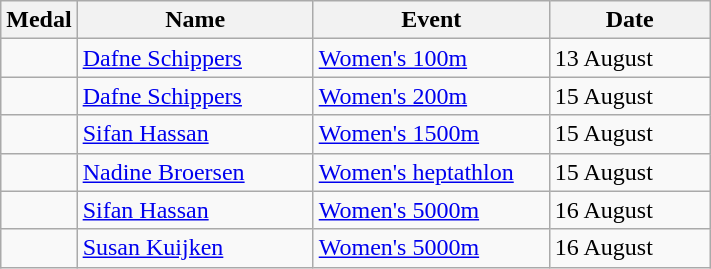<table class="wikitable sortable" style="font-size:100%">
<tr>
<th>Medal</th>
<th width=150>Name</th>
<th width=150>Event</th>
<th width=100>Date</th>
</tr>
<tr>
<td></td>
<td><a href='#'>Dafne Schippers</a></td>
<td><a href='#'>Women's 100m</a></td>
<td>13 August</td>
</tr>
<tr>
<td></td>
<td><a href='#'>Dafne Schippers</a></td>
<td><a href='#'>Women's 200m</a></td>
<td>15 August</td>
</tr>
<tr>
<td></td>
<td><a href='#'>Sifan Hassan</a></td>
<td><a href='#'>Women's 1500m</a></td>
<td>15 August</td>
</tr>
<tr>
<td></td>
<td><a href='#'>Nadine Broersen</a></td>
<td><a href='#'>Women's heptathlon</a></td>
<td>15 August</td>
</tr>
<tr>
<td></td>
<td><a href='#'>Sifan Hassan</a></td>
<td><a href='#'>Women's 5000m</a></td>
<td>16 August</td>
</tr>
<tr>
<td></td>
<td><a href='#'>Susan Kuijken</a></td>
<td><a href='#'>Women's 5000m</a></td>
<td>16 August</td>
</tr>
</table>
